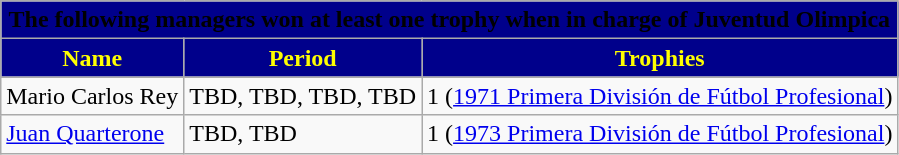<table class="wikitable">
<tr>
<td bgcolor="00008B" align="center" colspan="5"><strong><span>The following managers won at least one trophy when in charge of Juventud Olimpica</span></strong></td>
</tr>
<tr>
<th style="color:yellow; background:#00008B;">Name</th>
<th style="color:yellow; background:#00008B;">Period</th>
<th style="color:yellow; background:#00008B;">Trophies</th>
</tr>
<tr>
<td> Mario Carlos Rey</td>
<td>TBD, TBD, TBD, TBD</td>
<td>1 (<a href='#'>1971 Primera División de Fútbol Profesional</a>)</td>
</tr>
<tr>
<td> <a href='#'>Juan Quarterone</a></td>
<td>TBD, TBD</td>
<td>1  (<a href='#'>1973 Primera División de Fútbol Profesional</a>)</td>
</tr>
</table>
